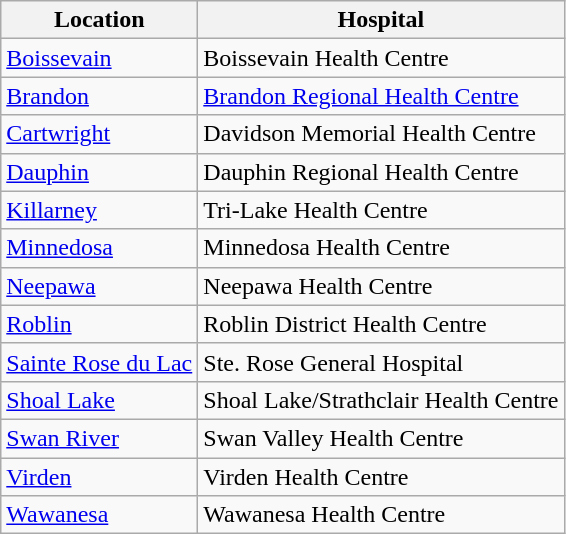<table class="wikitable">
<tr>
<th>Location</th>
<th>Hospital</th>
</tr>
<tr>
<td><a href='#'>Boissevain</a></td>
<td>Boissevain Health Centre</td>
</tr>
<tr>
<td><a href='#'>Brandon</a></td>
<td><a href='#'>Brandon Regional Health Centre</a></td>
</tr>
<tr>
<td><a href='#'>Cartwright</a></td>
<td>Davidson Memorial Health Centre</td>
</tr>
<tr>
<td><a href='#'>Dauphin</a></td>
<td>Dauphin Regional Health Centre</td>
</tr>
<tr>
<td><a href='#'>Killarney</a></td>
<td>Tri-Lake Health Centre</td>
</tr>
<tr>
<td><a href='#'>Minnedosa</a></td>
<td>Minnedosa Health Centre</td>
</tr>
<tr>
<td><a href='#'>Neepawa</a></td>
<td>Neepawa Health Centre</td>
</tr>
<tr>
<td><a href='#'>Roblin</a></td>
<td>Roblin District Health Centre</td>
</tr>
<tr>
<td><a href='#'>Sainte Rose du Lac</a></td>
<td>Ste. Rose General Hospital</td>
</tr>
<tr>
<td><a href='#'>Shoal Lake</a></td>
<td>Shoal Lake/Strathclair Health Centre</td>
</tr>
<tr>
<td><a href='#'>Swan River</a></td>
<td>Swan Valley Health Centre</td>
</tr>
<tr>
<td><a href='#'>Virden</a></td>
<td>Virden Health Centre</td>
</tr>
<tr>
<td><a href='#'>Wawanesa</a></td>
<td>Wawanesa Health Centre</td>
</tr>
</table>
